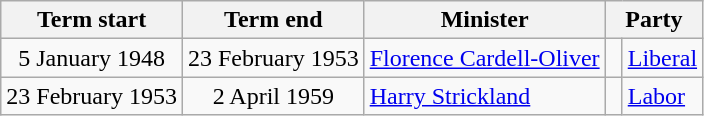<table class="wikitable">
<tr>
<th>Term start</th>
<th>Term end</th>
<th>Minister</th>
<th colspan="2">Party</th>
</tr>
<tr>
<td align=center>5 January 1948</td>
<td align=center>23 February 1953</td>
<td><a href='#'>Florence Cardell-Oliver</a></td>
<td> </td>
<td><a href='#'>Liberal</a></td>
</tr>
<tr>
<td align=center>23 February 1953</td>
<td align=center>2 April 1959</td>
<td><a href='#'>Harry Strickland</a></td>
<td> </td>
<td><a href='#'>Labor</a></td>
</tr>
</table>
